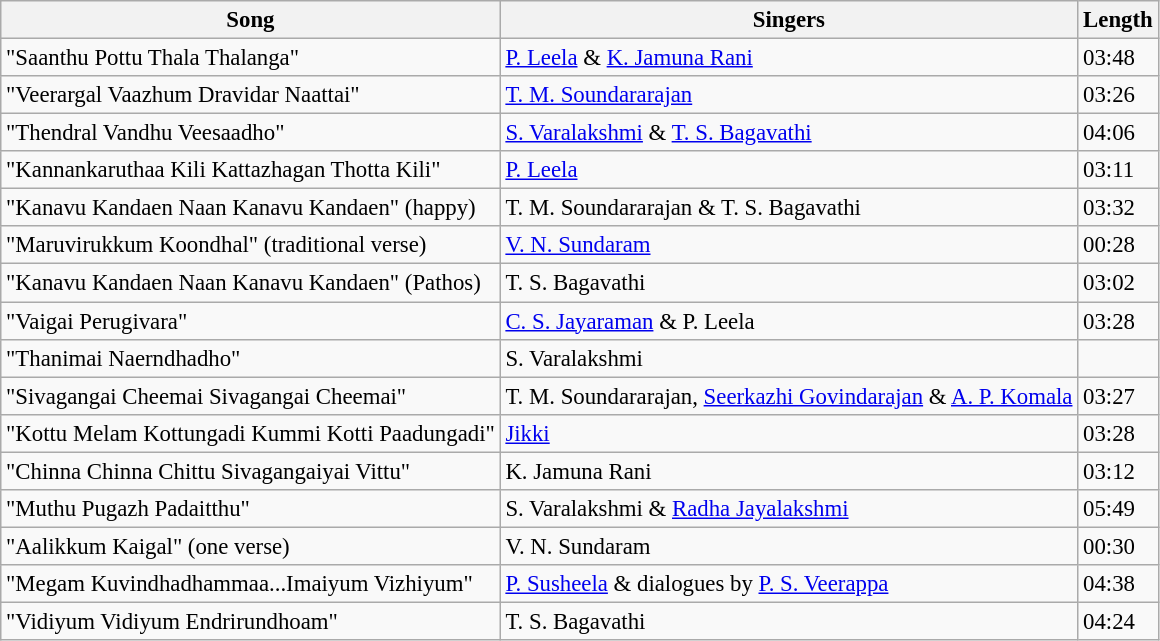<table class="wikitable" style="font-size:95%;">
<tr>
<th>Song</th>
<th>Singers</th>
<th>Length</th>
</tr>
<tr>
<td>"Saanthu Pottu Thala Thalanga"</td>
<td><a href='#'>P. Leela</a> & <a href='#'>K. Jamuna Rani</a></td>
<td>03:48</td>
</tr>
<tr>
<td>"Veerargal Vaazhum Dravidar Naattai"</td>
<td><a href='#'>T. M. Soundararajan</a></td>
<td>03:26</td>
</tr>
<tr>
<td>"Thendral Vandhu Veesaadho"</td>
<td><a href='#'>S. Varalakshmi</a> & <a href='#'>T. S. Bagavathi</a></td>
<td>04:06</td>
</tr>
<tr>
<td>"Kannankaruthaa Kili Kattazhagan Thotta Kili"</td>
<td><a href='#'>P. Leela</a></td>
<td>03:11</td>
</tr>
<tr>
<td>"Kanavu Kandaen Naan Kanavu Kandaen" (happy)</td>
<td>T. M. Soundararajan & T. S. Bagavathi</td>
<td>03:32</td>
</tr>
<tr>
<td>"Maruvirukkum Koondhal" (traditional verse)</td>
<td><a href='#'>V. N. Sundaram</a></td>
<td>00:28</td>
</tr>
<tr>
<td>"Kanavu Kandaen Naan Kanavu Kandaen" (Pathos)</td>
<td>T. S. Bagavathi</td>
<td>03:02</td>
</tr>
<tr>
<td>"Vaigai Perugivara"</td>
<td><a href='#'>C. S. Jayaraman</a> & P. Leela</td>
<td>03:28</td>
</tr>
<tr>
<td>"Thanimai Naerndhadho"</td>
<td>S. Varalakshmi</td>
<td></td>
</tr>
<tr>
<td>"Sivagangai Cheemai Sivagangai Cheemai"</td>
<td>T. M. Soundararajan, <a href='#'>Seerkazhi Govindarajan</a> & <a href='#'>A. P. Komala</a></td>
<td>03:27</td>
</tr>
<tr>
<td>"Kottu Melam Kottungadi Kummi Kotti Paadungadi"</td>
<td><a href='#'>Jikki</a></td>
<td>03:28</td>
</tr>
<tr>
<td>"Chinna Chinna Chittu Sivagangaiyai Vittu"</td>
<td>K. Jamuna Rani</td>
<td>03:12</td>
</tr>
<tr>
<td>"Muthu Pugazh Padaitthu"</td>
<td>S. Varalakshmi & <a href='#'>Radha Jayalakshmi</a></td>
<td>05:49</td>
</tr>
<tr>
<td>"Aalikkum Kaigal" (one verse)</td>
<td>V. N. Sundaram</td>
<td>00:30</td>
</tr>
<tr>
<td>"Megam Kuvindhadhammaa...Imaiyum Vizhiyum"</td>
<td><a href='#'>P. Susheela</a> & dialogues by <a href='#'>P. S. Veerappa</a></td>
<td>04:38</td>
</tr>
<tr>
<td>"Vidiyum Vidiyum Endrirundhoam"</td>
<td>T. S. Bagavathi</td>
<td>04:24</td>
</tr>
</table>
